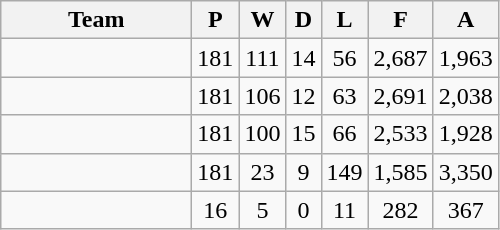<table class="wikitable" style="text-align:center">
<tr>
<th width="120px">Team</th>
<th>P</th>
<th>W</th>
<th>D</th>
<th>L</th>
<th>F</th>
<th>A</th>
</tr>
<tr>
<td></td>
<td>181</td>
<td>111</td>
<td>14</td>
<td>56</td>
<td>2,687</td>
<td>1,963</td>
</tr>
<tr>
<td></td>
<td>181</td>
<td>106</td>
<td>12</td>
<td>63</td>
<td>2,691</td>
<td>2,038</td>
</tr>
<tr>
<td></td>
<td>181</td>
<td>100</td>
<td>15</td>
<td>66</td>
<td>2,533</td>
<td>1,928</td>
</tr>
<tr>
<td></td>
<td>181</td>
<td>23</td>
<td>9</td>
<td>149</td>
<td>1,585</td>
<td>3,350</td>
</tr>
<tr>
<td></td>
<td>16</td>
<td>5</td>
<td>0</td>
<td>11</td>
<td>282</td>
<td>367</td>
</tr>
</table>
